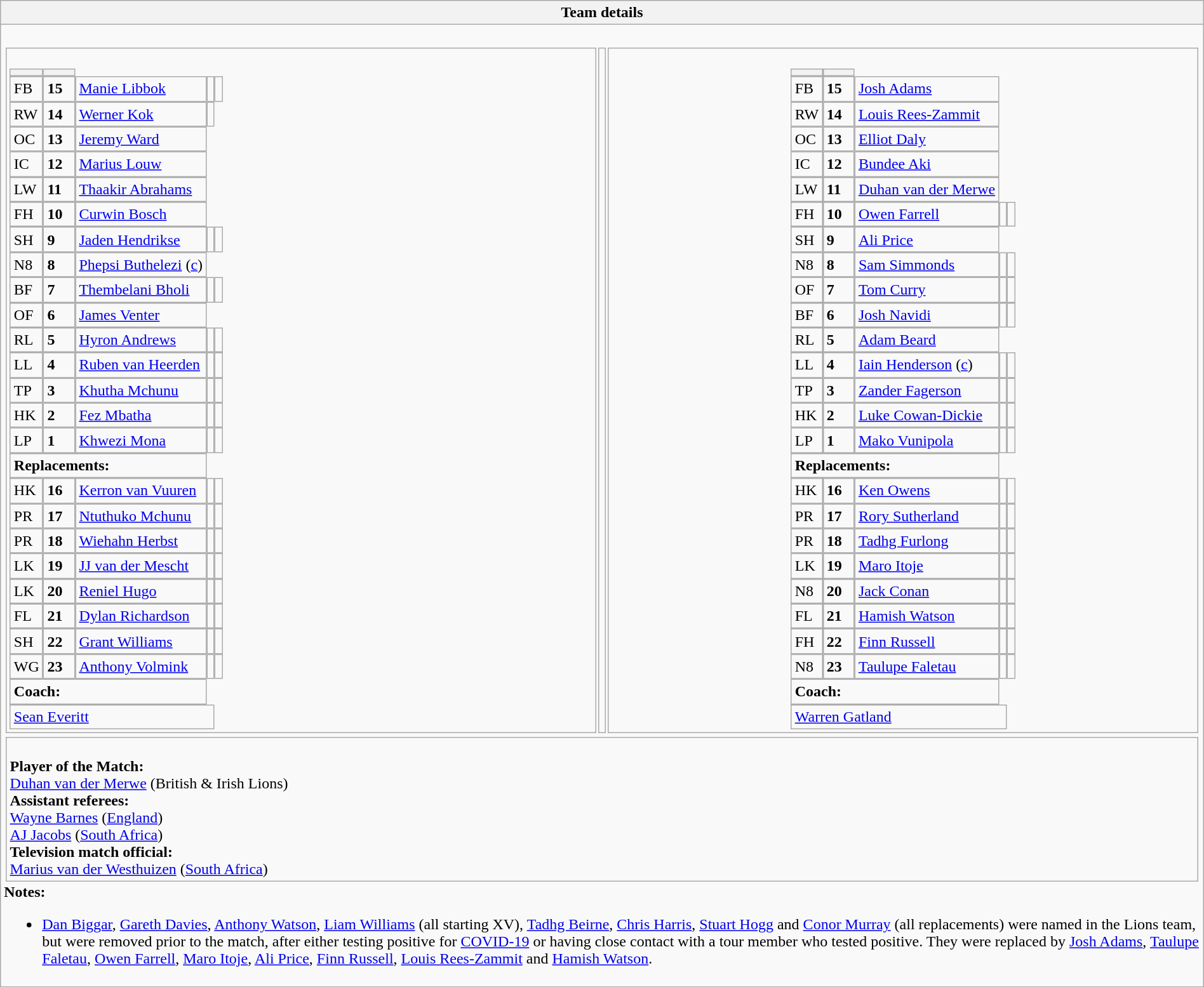<table style="width:100%" class="wikitable collapsible collapsed">
<tr>
<th>Team details</th>
</tr>
<tr>
<td><br><table style="width:100%">
<tr>
<td style="vertical-align:top;width:50%"><br><table cellspacing="0" cellpadding="0">
<tr>
<th width="25"></th>
<th width="25"></th>
</tr>
<tr>
<td>FB</td>
<td><strong>15</strong></td>
<td><a href='#'>Manie Libbok</a></td>
<td></td>
<td></td>
</tr>
<tr>
<td>RW</td>
<td><strong>14</strong></td>
<td><a href='#'>Werner Kok</a></td>
<td></td>
</tr>
<tr>
<td>OC</td>
<td><strong>13</strong></td>
<td><a href='#'>Jeremy Ward</a></td>
</tr>
<tr>
<td>IC</td>
<td><strong>12</strong></td>
<td><a href='#'>Marius Louw</a></td>
</tr>
<tr>
<td>LW</td>
<td><strong>11</strong></td>
<td><a href='#'>Thaakir Abrahams</a></td>
</tr>
<tr>
<td>FH</td>
<td><strong>10</strong></td>
<td><a href='#'>Curwin Bosch</a></td>
</tr>
<tr>
<td>SH</td>
<td><strong>9</strong></td>
<td><a href='#'>Jaden Hendrikse</a></td>
<td></td>
<td></td>
</tr>
<tr>
<td>N8</td>
<td><strong>8</strong></td>
<td><a href='#'>Phepsi Buthelezi</a> (<a href='#'>c</a>)</td>
</tr>
<tr>
<td>BF</td>
<td><strong>7</strong></td>
<td><a href='#'>Thembelani Bholi</a></td>
<td></td>
<td></td>
</tr>
<tr>
<td>OF</td>
<td><strong>6</strong></td>
<td><a href='#'>James Venter</a></td>
</tr>
<tr>
<td>RL</td>
<td><strong>5</strong></td>
<td><a href='#'>Hyron Andrews</a></td>
<td></td>
<td></td>
</tr>
<tr>
<td>LL</td>
<td><strong>4</strong></td>
<td><a href='#'>Ruben van Heerden</a></td>
<td></td>
<td></td>
</tr>
<tr>
<td>TP</td>
<td><strong>3</strong></td>
<td><a href='#'>Khutha Mchunu</a></td>
<td></td>
<td></td>
</tr>
<tr>
<td>HK</td>
<td><strong>2</strong></td>
<td><a href='#'>Fez Mbatha</a></td>
<td></td>
<td></td>
</tr>
<tr>
<td>LP</td>
<td><strong>1</strong></td>
<td><a href='#'>Khwezi Mona</a></td>
<td></td>
<td></td>
</tr>
<tr>
<td colspan=3><strong>Replacements:</strong></td>
</tr>
<tr>
<td>HK</td>
<td><strong>16</strong></td>
<td><a href='#'>Kerron van Vuuren</a></td>
<td></td>
<td></td>
</tr>
<tr>
<td>PR</td>
<td><strong>17</strong></td>
<td><a href='#'>Ntuthuko Mchunu</a></td>
<td></td>
<td></td>
</tr>
<tr>
<td>PR</td>
<td><strong>18</strong></td>
<td><a href='#'>Wiehahn Herbst</a></td>
<td></td>
<td></td>
</tr>
<tr>
<td>LK</td>
<td><strong>19</strong></td>
<td><a href='#'>JJ van der Mescht</a></td>
<td></td>
<td></td>
</tr>
<tr>
<td>LK</td>
<td><strong>20</strong></td>
<td><a href='#'>Reniel Hugo</a></td>
<td></td>
<td></td>
</tr>
<tr>
<td>FL</td>
<td><strong>21</strong></td>
<td><a href='#'>Dylan Richardson</a></td>
<td></td>
<td></td>
</tr>
<tr>
<td>SH</td>
<td><strong>22</strong></td>
<td><a href='#'>Grant Williams</a></td>
<td></td>
<td></td>
</tr>
<tr>
<td>WG</td>
<td><strong>23</strong></td>
<td><a href='#'>Anthony Volmink</a></td>
<td></td>
<td></td>
</tr>
<tr>
<td colspan=3><strong>Coach:</strong></td>
</tr>
<tr>
<td colspan="4"> <a href='#'>Sean Everitt</a></td>
</tr>
</table>
</td>
<td valign=top></td>
<td style="vertical-align:top;width:50%"><br><table cellspacing="0" cellpadding="0" style="margin:auto">
<tr>
<th width="25"></th>
<th width="25"></th>
</tr>
<tr>
<td>FB</td>
<td><strong>15</strong></td>
<td> <a href='#'>Josh Adams</a></td>
</tr>
<tr>
<td>RW</td>
<td><strong>14</strong></td>
<td> <a href='#'>Louis Rees-Zammit</a></td>
</tr>
<tr>
<td>OC</td>
<td><strong>13</strong></td>
<td> <a href='#'>Elliot Daly</a></td>
</tr>
<tr>
<td>IC</td>
<td><strong>12</strong></td>
<td> <a href='#'>Bundee Aki</a></td>
</tr>
<tr>
<td>LW</td>
<td><strong>11</strong></td>
<td> <a href='#'>Duhan van der Merwe</a></td>
</tr>
<tr>
<td>FH</td>
<td><strong>10</strong></td>
<td> <a href='#'>Owen Farrell</a></td>
<td></td>
<td></td>
</tr>
<tr>
<td>SH</td>
<td><strong>9</strong></td>
<td> <a href='#'>Ali Price</a></td>
</tr>
<tr>
<td>N8</td>
<td><strong>8</strong></td>
<td> <a href='#'>Sam Simmonds</a></td>
<td></td>
<td></td>
</tr>
<tr>
<td>OF</td>
<td><strong>7</strong></td>
<td> <a href='#'>Tom Curry</a></td>
<td></td>
<td></td>
</tr>
<tr>
<td>BF</td>
<td><strong>6</strong></td>
<td> <a href='#'>Josh Navidi</a></td>
<td></td>
<td></td>
</tr>
<tr>
<td>RL</td>
<td><strong>5</strong></td>
<td> <a href='#'>Adam Beard</a></td>
</tr>
<tr>
<td>LL</td>
<td><strong>4</strong></td>
<td> <a href='#'>Iain Henderson</a> (<a href='#'>c</a>)</td>
<td></td>
<td></td>
</tr>
<tr>
<td>TP</td>
<td><strong>3</strong></td>
<td> <a href='#'>Zander Fagerson</a></td>
<td></td>
<td></td>
</tr>
<tr>
<td>HK</td>
<td><strong>2</strong></td>
<td> <a href='#'>Luke Cowan-Dickie</a></td>
<td></td>
<td></td>
</tr>
<tr>
<td>LP</td>
<td><strong>1</strong></td>
<td> <a href='#'>Mako Vunipola</a></td>
<td></td>
<td></td>
</tr>
<tr>
<td colspan=3><strong>Replacements:</strong></td>
</tr>
<tr>
<td>HK</td>
<td><strong>16</strong></td>
<td> <a href='#'>Ken Owens</a></td>
<td></td>
<td></td>
</tr>
<tr>
<td>PR</td>
<td><strong>17</strong></td>
<td> <a href='#'>Rory Sutherland</a></td>
<td></td>
<td></td>
</tr>
<tr>
<td>PR</td>
<td><strong>18</strong></td>
<td> <a href='#'>Tadhg Furlong</a></td>
<td></td>
<td></td>
</tr>
<tr>
<td>LK</td>
<td><strong>19</strong></td>
<td> <a href='#'>Maro Itoje</a></td>
<td></td>
<td></td>
</tr>
<tr>
<td>N8</td>
<td><strong>20</strong></td>
<td> <a href='#'>Jack Conan</a></td>
<td></td>
<td></td>
</tr>
<tr>
<td>FL</td>
<td><strong>21</strong></td>
<td> <a href='#'>Hamish Watson</a></td>
<td></td>
<td></td>
</tr>
<tr>
<td>FH</td>
<td><strong>22</strong></td>
<td> <a href='#'>Finn Russell</a></td>
<td></td>
<td></td>
</tr>
<tr>
<td>N8</td>
<td><strong>23</strong></td>
<td> <a href='#'>Taulupe Faletau</a></td>
<td></td>
<td></td>
</tr>
<tr>
<td colspan=3><strong>Coach:</strong></td>
</tr>
<tr>
<td colspan="4"> <a href='#'>Warren Gatland</a></td>
</tr>
</table>
</td>
</tr>
</table>
<table style="width:100%">
<tr>
<td><br><strong>Player of the Match:</strong>
<br><a href='#'>Duhan van der Merwe</a> (British & Irish Lions)<br><strong>Assistant referees:</strong>
<br><a href='#'>Wayne Barnes</a> (<a href='#'>England</a>)
<br><a href='#'>AJ Jacobs</a> (<a href='#'>South Africa</a>)
<br><strong>Television match official:</strong>
<br><a href='#'>Marius van der Westhuizen</a> (<a href='#'>South Africa</a>)</td>
</tr>
</table>
<strong>Notes:</strong><ul><li><a href='#'>Dan Biggar</a>, <a href='#'>Gareth Davies</a>, <a href='#'>Anthony Watson</a>, <a href='#'>Liam Williams</a> (all starting XV), <a href='#'>Tadhg Beirne</a>, <a href='#'>Chris Harris</a>, <a href='#'>Stuart Hogg</a> and <a href='#'>Conor Murray</a> (all replacements) were named in the Lions team, but were removed prior to the match, after either testing positive for <a href='#'>COVID-19</a> or having close contact with a tour member who tested positive. They were replaced by <a href='#'>Josh Adams</a>, <a href='#'>Taulupe Faletau</a>, <a href='#'>Owen Farrell</a>, <a href='#'>Maro Itoje</a>, <a href='#'>Ali Price</a>, <a href='#'>Finn Russell</a>, <a href='#'>Louis Rees-Zammit</a> and <a href='#'>Hamish Watson</a>.</li></ul></td>
</tr>
</table>
